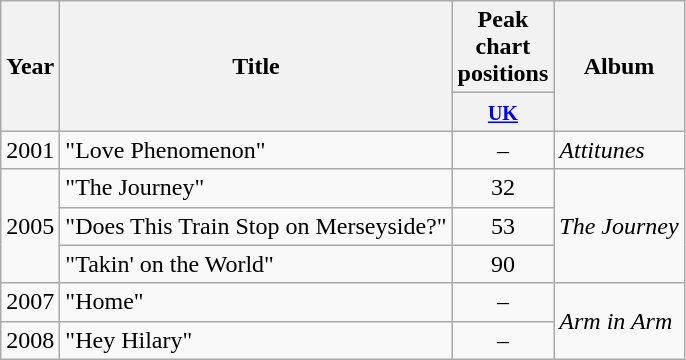<table class="wikitable">
<tr>
<th rowspan="2">Year</th>
<th rowspan="2">Title</th>
<th>Peak chart positions</th>
<th rowspan="2">Album</th>
</tr>
<tr>
<th style="width:40px;"><small><a href='#'>UK</a></small> <br></th>
</tr>
<tr>
<td style="text-align:center;">2001</td>
<td>"Love Phenomenon"</td>
<td style="text-align:center;">–</td>
<td><em>Attitunes</em></td>
</tr>
<tr>
<td style="text-align:center;" rowspan="3">2005</td>
<td>"The Journey"</td>
<td style="text-align:center;">32</td>
<td rowspan="3"><em>The Journey</em></td>
</tr>
<tr>
<td>"Does This Train Stop on Merseyside?"</td>
<td style="text-align:center;">53</td>
</tr>
<tr>
<td>"Takin' on the World"</td>
<td style="text-align:center;">90</td>
</tr>
<tr>
<td style="text-align:center;">2007</td>
<td>"Home"</td>
<td style="text-align:center;">–</td>
<td rowspan="2"><em>Arm in Arm</em></td>
</tr>
<tr>
<td style="text-align:center;">2008</td>
<td>"Hey Hilary"</td>
<td style="text-align:center;">–</td>
</tr>
</table>
